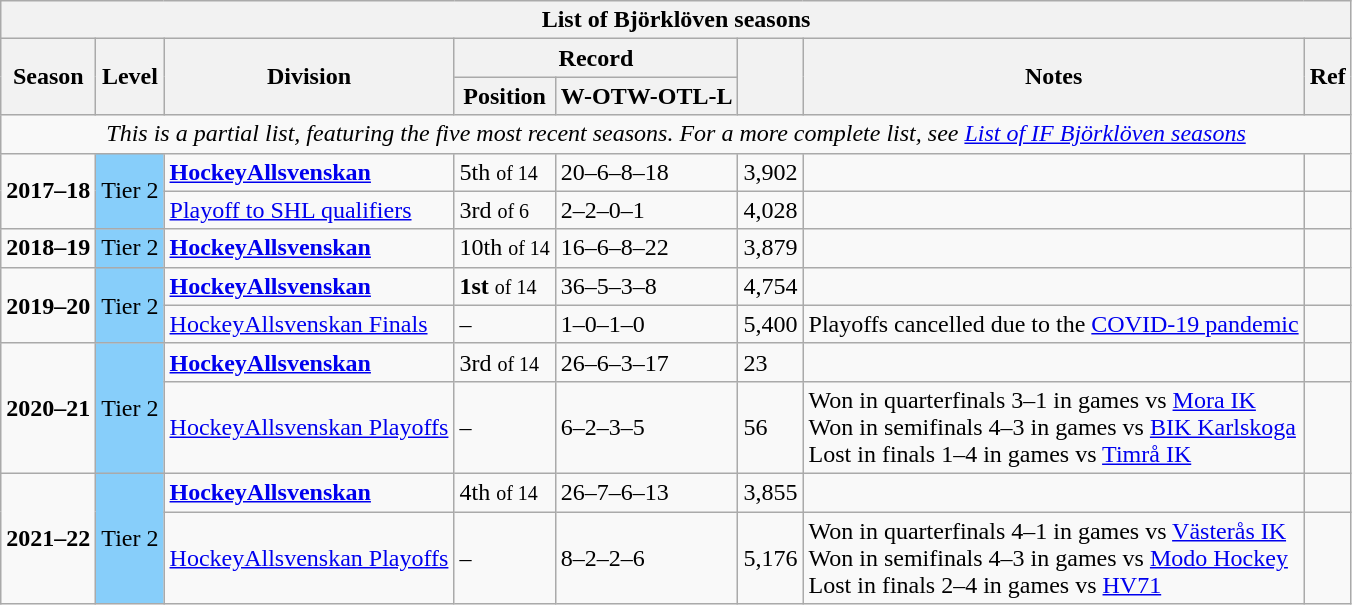<table class="wikitable collapsible">
<tr>
<th colspan=8>List of Björklöven seasons</th>
</tr>
<tr>
<th rowspan="2">Season</th>
<th rowspan="2">Level</th>
<th rowspan="2">Division</th>
<th colspan="2">Record</th>
<th rowspan=2></th>
<th rowspan="2">Notes</th>
<th rowspan="2">Ref</th>
</tr>
<tr>
<th>Position</th>
<th>W-OTW-OTL-L</th>
</tr>
<tr>
<td colspan=8 align=center><em>This is a partial list, featuring the five most recent seasons. For a more complete list, see <a href='#'>List of IF Björklöven seasons</a></em></td>
</tr>
<tr>
<td rowspan=2><strong>2017–18</strong></td>
<td rowspan=2 style="background:#87CEFA;">Tier 2</td>
<td><strong><a href='#'>HockeyAllsvenskan</a></strong></td>
<td>5th <small>of 14</small></td>
<td>20–6–8–18</td>
<td>3,902</td>
<td></td>
<td></td>
</tr>
<tr>
<td><a href='#'>Playoff to SHL qualifiers</a></td>
<td>3rd <small>of 6</small></td>
<td>2–2–0–1</td>
<td>4,028</td>
<td></td>
<td></td>
</tr>
<tr>
<td rowspan=1><strong>2018–19</strong></td>
<td rowspan=1 style="background:#87CEFA;">Tier 2</td>
<td><strong><a href='#'>HockeyAllsvenskan</a></strong></td>
<td>10th <small>of 14</small></td>
<td>16–6–8–22</td>
<td>3,879</td>
<td></td>
<td></td>
</tr>
<tr>
<td rowspan=2><strong>2019–20</strong></td>
<td rowspan=2 style="background:#87CEFA;">Tier 2</td>
<td><strong><a href='#'>HockeyAllsvenskan</a></strong></td>
<td><strong>1st</strong> <small>of 14</small></td>
<td>36–5–3–8</td>
<td>4,754</td>
<td></td>
<td></td>
</tr>
<tr>
<td><a href='#'>HockeyAllsvenskan Finals</a></td>
<td>–</td>
<td>1–0–1–0</td>
<td>5,400</td>
<td>Playoffs cancelled due to the <a href='#'>COVID-19 pandemic</a></td>
<td></td>
</tr>
<tr>
<td rowspan=2><strong>2020–21</strong></td>
<td rowspan=2 style="background:#87CEFA;">Tier 2</td>
<td><strong><a href='#'>HockeyAllsvenskan</a></strong></td>
<td>3rd <small>of 14</small></td>
<td>26–6–3–17</td>
<td>23</td>
<td></td>
<td></td>
</tr>
<tr>
<td><a href='#'>HockeyAllsvenskan Playoffs</a></td>
<td>–</td>
<td>6–2–3–5</td>
<td>56</td>
<td>Won in quarterfinals 3–1 in games vs <a href='#'>Mora IK</a><br>Won in semifinals 4–3 in games vs <a href='#'>BIK Karlskoga</a><br>Lost in finals 1–4 in games vs <a href='#'>Timrå IK</a></td>
<td></td>
</tr>
<tr>
<td rowspan=2><strong>2021–22</strong></td>
<td rowspan=2 style="background:#87CEFA;">Tier 2</td>
<td><strong><a href='#'>HockeyAllsvenskan</a></strong></td>
<td>4th <small>of 14</small></td>
<td>26–7–6–13</td>
<td>3,855</td>
<td></td>
<td></td>
</tr>
<tr>
<td><a href='#'>HockeyAllsvenskan Playoffs</a></td>
<td>–</td>
<td>8–2–2–6</td>
<td>5,176</td>
<td>Won in quarterfinals 4–1 in games vs <a href='#'>Västerås IK</a><br>Won in semifinals 4–3 in games vs <a href='#'>Modo Hockey</a><br>Lost in finals 2–4 in games vs <a href='#'>HV71</a></td>
<td></td>
</tr>
</table>
